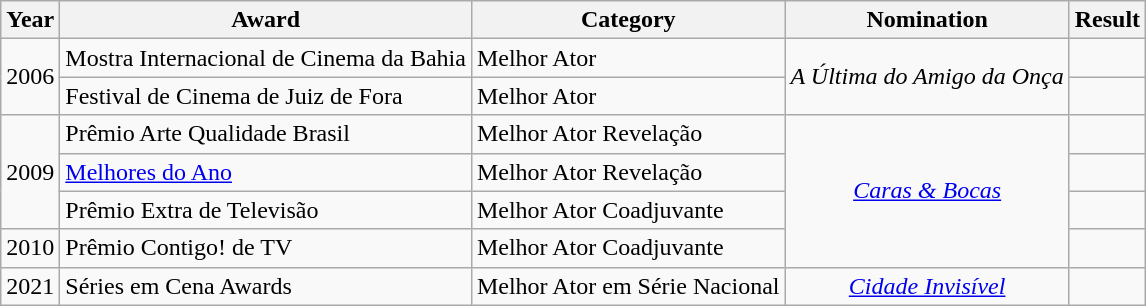<table class="wikitable">
<tr>
<th>Year</th>
<th>Award</th>
<th>Category</th>
<th>Nomination</th>
<th>Result</th>
</tr>
<tr>
<td rowspan="2">2006</td>
<td>Mostra Internacional de Cinema da Bahia</td>
<td>Melhor Ator</td>
<td rowspan="2" style="text-align:center;"><em>A Última do Amigo da Onça</em></td>
<td></td>
</tr>
<tr>
<td>Festival de Cinema de Juiz de Fora</td>
<td>Melhor Ator</td>
<td></td>
</tr>
<tr>
<td rowspan="3">2009</td>
<td>Prêmio Arte Qualidade Brasil</td>
<td>Melhor Ator Revelação</td>
<td rowspan="4" style="text-align:center;"><em><a href='#'>Caras & Bocas</a></em></td>
<td></td>
</tr>
<tr>
<td><a href='#'>Melhores do Ano</a></td>
<td>Melhor Ator Revelação</td>
<td></td>
</tr>
<tr>
<td>Prêmio Extra de Televisão</td>
<td>Melhor Ator Coadjuvante</td>
<td></td>
</tr>
<tr>
<td>2010</td>
<td>Prêmio Contigo! de TV</td>
<td>Melhor Ator Coadjuvante</td>
<td></td>
</tr>
<tr>
<td>2021</td>
<td>Séries em Cena Awards</td>
<td>Melhor Ator em Série Nacional</td>
<td style="text-align:center;"><em><a href='#'>Cidade Invisível</a></em></td>
<td></td>
</tr>
</table>
